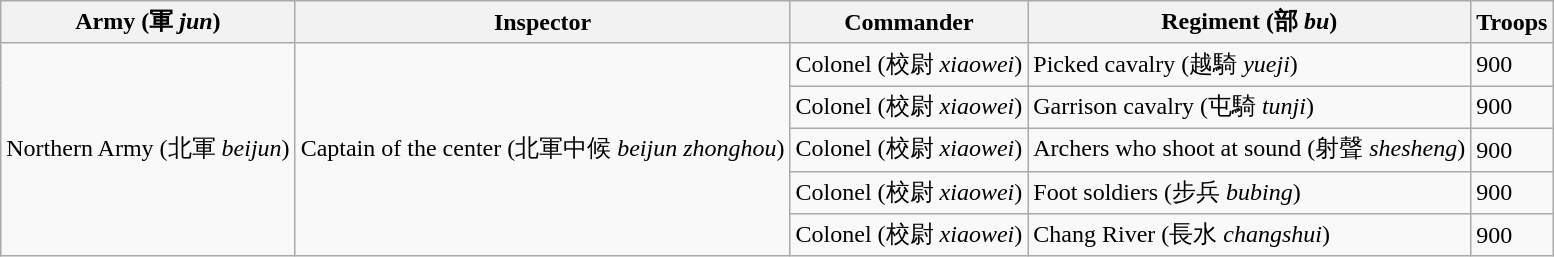<table class="wikitable">
<tr>
<th>Army (軍 <em>jun</em>)</th>
<th>Inspector</th>
<th>Commander</th>
<th>Regiment (部 <em>bu</em>)</th>
<th>Troops</th>
</tr>
<tr>
<td rowspan="5">Northern Army (北軍 <em>beijun</em>)</td>
<td rowspan="5">Captain of the center (北軍中候 <em>beijun zhonghou</em>)</td>
<td>Colonel (校尉 <em>xiaowei</em>)</td>
<td>Picked cavalry (越騎 <em>yueji</em>)</td>
<td>900</td>
</tr>
<tr>
<td>Colonel (校尉 <em>xiaowei</em>)</td>
<td>Garrison cavalry (屯騎 <em>tunji</em>)</td>
<td>900</td>
</tr>
<tr>
<td>Colonel (校尉 <em>xiaowei</em>)</td>
<td>Archers who shoot at sound (射聲 <em>shesheng</em>)</td>
<td>900</td>
</tr>
<tr>
<td>Colonel (校尉 <em>xiaowei</em>)</td>
<td>Foot soldiers (步兵 <em>bubing</em>)</td>
<td>900</td>
</tr>
<tr>
<td>Colonel (校尉 <em>xiaowei</em>)</td>
<td>Chang River (長水 <em>changshui</em>)</td>
<td>900</td>
</tr>
</table>
